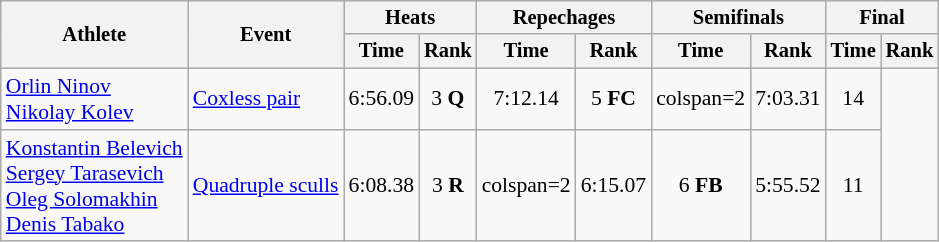<table class="wikitable" style="font-size:90%">
<tr style="font-size:95%">
<th rowspan="2">Athlete</th>
<th rowspan="2">Event</th>
<th colspan="2">Heats</th>
<th colspan="2">Repechages</th>
<th colspan="2">Semifinals</th>
<th colspan="2">Final</th>
</tr>
<tr style="font-size:95%">
<th>Time</th>
<th>Rank</th>
<th>Time</th>
<th>Rank</th>
<th>Time</th>
<th>Rank</th>
<th>Time</th>
<th>Rank</th>
</tr>
<tr align=center>
<td align=left><a href='#'>Orlin Ninov</a><br><a href='#'>Nikolay Kolev</a></td>
<td align=left><a href='#'>Coxless pair</a></td>
<td>6:56.09</td>
<td>3 <strong>Q</strong></td>
<td>7:12.14</td>
<td>5 <strong>FC</strong></td>
<td>colspan=2 </td>
<td>7:03.31</td>
<td>14</td>
</tr>
<tr align=center>
<td align=left><a href='#'>Konstantin Belevich</a><br><a href='#'>Sergey Tarasevich</a><br><a href='#'>Oleg Solomakhin</a><br><a href='#'>Denis Tabako</a></td>
<td align=left><a href='#'>Quadruple sculls</a></td>
<td>6:08.38</td>
<td>3 <strong>R</strong></td>
<td>colspan=2 </td>
<td>6:15.07</td>
<td>6 <strong>FB</strong></td>
<td>5:55.52</td>
<td>11</td>
</tr>
</table>
